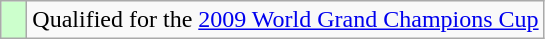<table class="wikitable" style="text-align: left;">
<tr>
<td width=10px bgcolor=#ccffcc></td>
<td>Qualified for the <a href='#'>2009 World Grand Champions Cup</a></td>
</tr>
</table>
